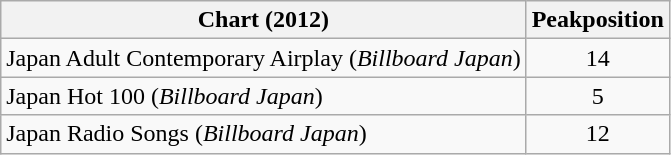<table class="wikitable">
<tr>
<th>Chart (2012)</th>
<th>Peakposition</th>
</tr>
<tr>
<td>Japan Adult Contemporary Airplay (<em>Billboard Japan</em>)</td>
<td align="center">14</td>
</tr>
<tr>
<td>Japan Hot 100 (<em>Billboard Japan</em>)</td>
<td align="center">5</td>
</tr>
<tr>
<td>Japan Radio Songs (<em>Billboard Japan</em>)</td>
<td align="center">12</td>
</tr>
</table>
